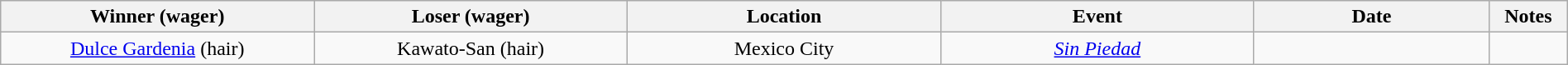<table class="wikitable sortable" width=100%  style="text-align: center">
<tr>
<th width=20% scope="col">Winner (wager)</th>
<th width=20% scope="col">Loser (wager)</th>
<th width=20% scope="col">Location</th>
<th width=20% scope="col">Event</th>
<th width=15% scope="col">Date</th>
<th class="unsortable" width=5% scope="col">Notes</th>
</tr>
<tr>
<td><a href='#'>Dulce Gardenia</a> (hair)</td>
<td>Kawato-San (hair)</td>
<td>Mexico City</td>
<td><em><a href='#'>Sin Piedad</a></em></td>
<td></td>
<td></td>
</tr>
</table>
